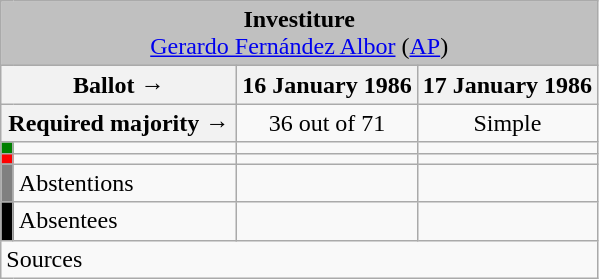<table class="wikitable" style="text-align:center;">
<tr>
<td colspan="4" align="center" bgcolor="#C0C0C0"><strong>Investiture</strong><br><a href='#'>Gerardo Fernández Albor</a> (<a href='#'>AP</a>)</td>
</tr>
<tr>
<th colspan="2" width="150px">Ballot →</th>
<th>16 January 1986</th>
<th>17 January 1986</th>
</tr>
<tr>
<th colspan="2">Required majority →</th>
<td>36 out of 71 </td>
<td>Simple </td>
</tr>
<tr>
<th width="1px" style="background:green;"></th>
<td align="left"></td>
<td></td>
<td></td>
</tr>
<tr>
<th style="color:inherit;background:red;"></th>
<td align="left"></td>
<td></td>
<td></td>
</tr>
<tr>
<th style="color:inherit;background:gray;"></th>
<td align="left"><span>Abstentions</span></td>
<td></td>
<td></td>
</tr>
<tr>
<th style="color:inherit;background:black;"></th>
<td align="left"><span>Absentees</span></td>
<td></td>
<td></td>
</tr>
<tr>
<td align="left" colspan="4">Sources</td>
</tr>
</table>
